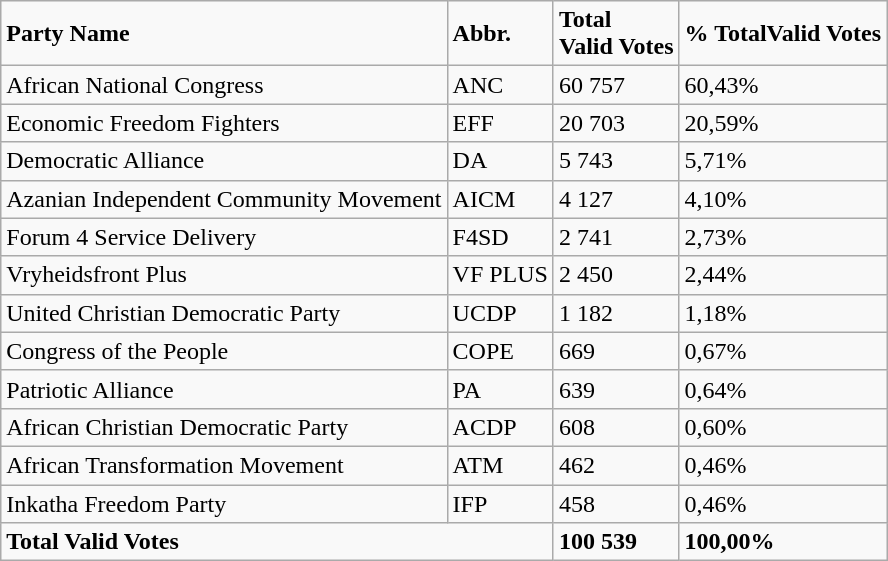<table class="wikitable">
<tr>
<td colspan="3"><strong>Party Name</strong></td>
<td><strong>Abbr.</strong></td>
<td><strong>Total</strong><br><strong>Valid Votes</strong></td>
<td><strong>% TotalValid Votes</strong></td>
</tr>
<tr>
<td colspan="3">African National Congress</td>
<td>ANC</td>
<td>60 757</td>
<td>60,43%</td>
</tr>
<tr>
<td colspan="3">Economic Freedom Fighters</td>
<td>EFF</td>
<td>20 703</td>
<td>20,59%</td>
</tr>
<tr>
<td colspan="3">Democratic Alliance</td>
<td>DA</td>
<td>5 743</td>
<td>5,71%</td>
</tr>
<tr>
<td colspan="3">Azanian Independent Community Movement</td>
<td>AICM</td>
<td>4 127</td>
<td>4,10%</td>
</tr>
<tr>
<td colspan="3">Forum 4 Service Delivery</td>
<td>F4SD</td>
<td>2 741</td>
<td>2,73%</td>
</tr>
<tr>
<td colspan="3">Vryheidsfront Plus</td>
<td>VF PLUS</td>
<td>2 450</td>
<td>2,44%</td>
</tr>
<tr>
<td colspan="3">United Christian Democratic Party</td>
<td>UCDP</td>
<td>1 182</td>
<td>1,18%</td>
</tr>
<tr>
<td colspan="3">Congress of the People</td>
<td>COPE</td>
<td>669</td>
<td>0,67%</td>
</tr>
<tr>
<td colspan="3">Patriotic Alliance</td>
<td>PA</td>
<td>639</td>
<td>0,64%</td>
</tr>
<tr>
<td colspan="3">African Christian Democratic Party</td>
<td>ACDP</td>
<td>608</td>
<td>0,60%</td>
</tr>
<tr>
<td colspan="3">African Transformation Movement</td>
<td>ATM</td>
<td>462</td>
<td>0,46%</td>
</tr>
<tr>
<td colspan="3">Inkatha Freedom Party</td>
<td>IFP</td>
<td>458</td>
<td>0,46%</td>
</tr>
<tr>
<td colspan="4"><strong>Total Valid Votes</strong></td>
<td><strong>100 539</strong></td>
<td><strong>100,00%</strong></td>
</tr>
</table>
